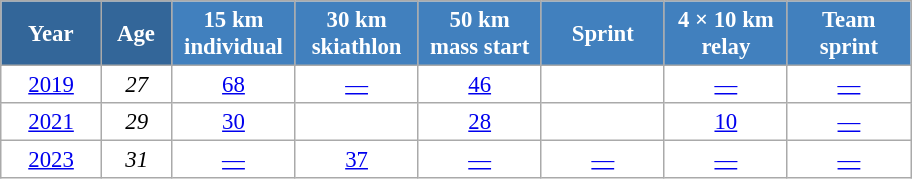<table class="wikitable" style="font-size:95%; text-align:center; border:grey solid 1px; border-collapse:collapse; background:#ffffff;">
<tr>
<th style="background-color:#369; color:white; width:60px;"> Year </th>
<th style="background-color:#369; color:white; width:40px;"> Age </th>
<th style="background-color:#4180be; color:white; width:75px;"> 15 km <br> individual </th>
<th style="background-color:#4180be; color:white; width:75px;"> 30 km <br> skiathlon </th>
<th style="background-color:#4180be; color:white; width:75px;"> 50 km <br> mass start </th>
<th style="background-color:#4180be; color:white; width:75px;"> Sprint </th>
<th style="background-color:#4180be; color:white; width:75px;"> 4 × 10 km <br> relay </th>
<th style="background-color:#4180be; color:white; width:75px;"> Team <br> sprint </th>
</tr>
<tr>
<td><a href='#'>2019</a></td>
<td><em>27</em></td>
<td><a href='#'>68</a></td>
<td><a href='#'>—</a></td>
<td><a href='#'>46</a></td>
<td><a href='#'></a></td>
<td><a href='#'>—</a></td>
<td><a href='#'>—</a></td>
</tr>
<tr>
<td><a href='#'>2021</a></td>
<td><em>29</em></td>
<td><a href='#'>30</a></td>
<td><a href='#'></a></td>
<td><a href='#'>28</a></td>
<td><a href='#'></a></td>
<td><a href='#'>10</a></td>
<td><a href='#'>—</a></td>
</tr>
<tr>
<td><a href='#'>2023</a></td>
<td><em>31</em></td>
<td><a href='#'>—</a></td>
<td><a href='#'>37</a></td>
<td><a href='#'>—</a></td>
<td><a href='#'>—</a></td>
<td><a href='#'>—</a></td>
<td><a href='#'>—</a></td>
</tr>
</table>
